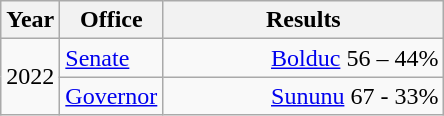<table class="wikitable">
<tr>
<th width="30">Year</th>
<th width="60">Office</th>
<th width="180">Results</th>
</tr>
<tr>
<td rowspan="2">2022</td>
<td><a href='#'>Senate</a></td>
<td align="right" ><a href='#'>Bolduc</a> 56 – 44%</td>
</tr>
<tr>
<td><a href='#'>Governor</a></td>
<td align="right" ><a href='#'>Sununu</a> 67 - 33%</td>
</tr>
</table>
